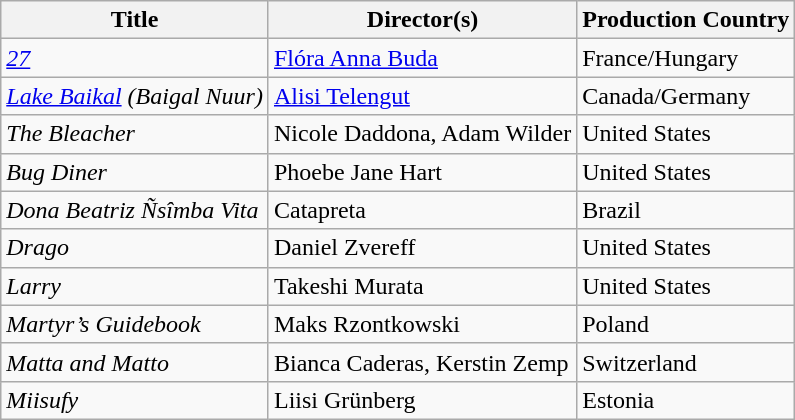<table class="wikitable plainrowheaders" style="margin-bottom:4px">
<tr>
<th scope="col">Title</th>
<th scope="col">Director(s)</th>
<th scope="col">Production Country</th>
</tr>
<tr>
<td scope="row"><em><a href='#'>27</a></em></td>
<td><a href='#'>Flóra Anna Buda</a></td>
<td>France/Hungary</td>
</tr>
<tr>
<td scope="row"><em><a href='#'>Lake Baikal</a> (Baigal Nuur)</em></td>
<td><a href='#'>Alisi Telengut</a></td>
<td>Canada/Germany</td>
</tr>
<tr>
<td scope="row"><em>The Bleacher</em></td>
<td>Nicole Daddona, Adam Wilder</td>
<td>United States</td>
</tr>
<tr>
<td scope="row"><em>Bug Diner</em></td>
<td>Phoebe Jane Hart</td>
<td>United States</td>
</tr>
<tr>
<td scope="row"><em>Dona Beatriz Ñsîmba Vita</em></td>
<td>Catapreta</td>
<td>Brazil</td>
</tr>
<tr>
<td scope="row"><em>Drago</em></td>
<td>Daniel Zvereff</td>
<td>United States</td>
</tr>
<tr>
<td scope="row"><em>Larry</em></td>
<td>Takeshi Murata</td>
<td>United States</td>
</tr>
<tr>
<td scope="row"><em>Martyr’s Guidebook</em></td>
<td>Maks Rzontkowski</td>
<td>Poland</td>
</tr>
<tr>
<td scope="row"><em>Matta and Matto</em></td>
<td>Bianca Caderas, Kerstin Zemp</td>
<td>Switzerland</td>
</tr>
<tr>
<td scope="row"><em>Miisufy</em></td>
<td>Liisi Grünberg</td>
<td>Estonia</td>
</tr>
</table>
